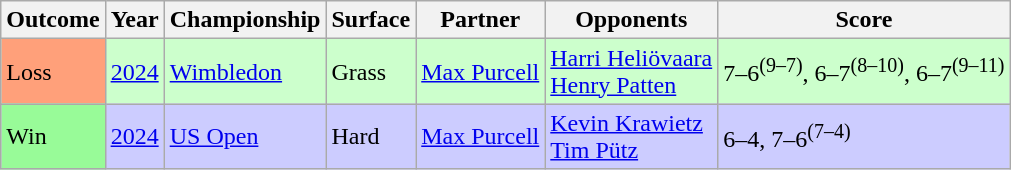<table class="sortable wikitable">
<tr>
<th>Outcome</th>
<th>Year</th>
<th>Championship</th>
<th>Surface</th>
<th>Partner</th>
<th>Opponents</th>
<th class=unsortable>Score</th>
</tr>
<tr style=background:#cfc>
<td bgcolor=FFA07A>Loss</td>
<td><a href='#'>2024</a></td>
<td><a href='#'>Wimbledon</a></td>
<td>Grass</td>
<td> <a href='#'>Max Purcell</a></td>
<td> <a href='#'>Harri Heliövaara</a><br> <a href='#'>Henry Patten</a></td>
<td>7–6<sup>(9–7)</sup>, 6–7<sup>(8–10)</sup>, 6–7<sup>(9–11)</sup></td>
</tr>
<tr style=background:#ccf>
<td bgcolor=98FB98>Win</td>
<td><a href='#'>2024</a></td>
<td><a href='#'>US Open</a></td>
<td>Hard</td>
<td> <a href='#'>Max Purcell</a></td>
<td> <a href='#'>Kevin Krawietz</a><br> <a href='#'>Tim Pütz</a></td>
<td>6–4, 7–6<sup>(7–4)</sup></td>
</tr>
</table>
